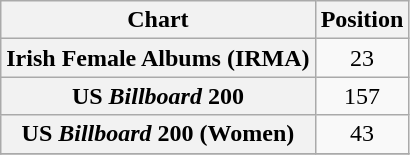<table class="wikitable sortable plainrowheaders" style="text-align:center;">
<tr>
<th>Chart</th>
<th>Position</th>
</tr>
<tr>
<th scope="row">Irish Female Albums (IRMA)</th>
<td>23</td>
</tr>
<tr>
<th scope="row">US <em>Billboard</em> 200</th>
<td>157</td>
</tr>
<tr>
<th scope="row">US <em>Billboard</em> 200 (Women)</th>
<td>43</td>
</tr>
<tr>
</tr>
</table>
